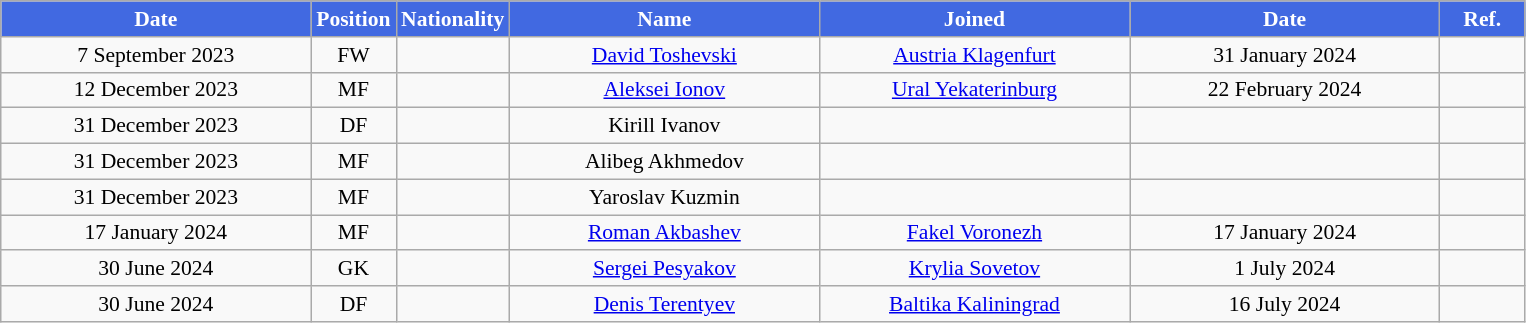<table class="wikitable"  style="text-align:center; font-size:90%; ">
<tr>
<th style="background:#4169E1; color:white; width:200px;">Date</th>
<th style="background:#4169E1; color:white; width:50px;">Position</th>
<th style="background:#4169E1; color:white; width:50px;">Nationality</th>
<th style="background:#4169E1; color:white; width:200px;">Name</th>
<th style="background:#4169E1; color:white; width:200px;">Joined</th>
<th style="background:#4169E1; color:white; width:200px;">Date</th>
<th style="background:#4169E1; color:white; width:50px;">Ref.</th>
</tr>
<tr>
<td>7 September 2023</td>
<td>FW</td>
<td></td>
<td><a href='#'>David Toshevski</a></td>
<td><a href='#'>Austria Klagenfurt</a></td>
<td>31 January 2024</td>
<td></td>
</tr>
<tr>
<td>12 December 2023</td>
<td>MF</td>
<td></td>
<td><a href='#'>Aleksei Ionov</a></td>
<td><a href='#'>Ural Yekaterinburg</a></td>
<td>22 February 2024</td>
<td></td>
</tr>
<tr>
<td>31 December 2023</td>
<td>DF</td>
<td></td>
<td>Kirill Ivanov</td>
<td></td>
<td></td>
<td></td>
</tr>
<tr>
<td>31 December 2023</td>
<td>MF</td>
<td></td>
<td>Alibeg Akhmedov</td>
<td></td>
<td></td>
<td></td>
</tr>
<tr>
<td>31 December 2023</td>
<td>MF</td>
<td></td>
<td>Yaroslav Kuzmin</td>
<td></td>
<td></td>
<td></td>
</tr>
<tr>
<td>17 January 2024</td>
<td>MF</td>
<td></td>
<td><a href='#'>Roman Akbashev</a></td>
<td><a href='#'>Fakel Voronezh</a></td>
<td>17 January 2024</td>
<td></td>
</tr>
<tr>
<td>30 June 2024</td>
<td>GK</td>
<td></td>
<td><a href='#'>Sergei Pesyakov</a></td>
<td><a href='#'>Krylia Sovetov</a></td>
<td>1 July 2024</td>
<td></td>
</tr>
<tr>
<td>30 June 2024</td>
<td>DF</td>
<td></td>
<td><a href='#'>Denis Terentyev</a></td>
<td><a href='#'>Baltika Kaliningrad</a></td>
<td>16 July 2024</td>
<td></td>
</tr>
</table>
